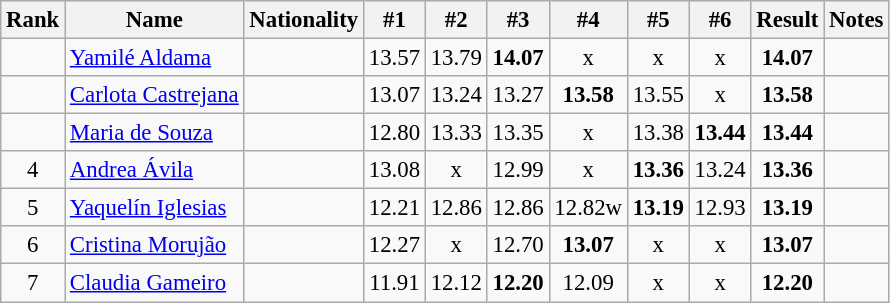<table class="wikitable sortable" style="text-align:center;font-size:95%">
<tr>
<th>Rank</th>
<th>Name</th>
<th>Nationality</th>
<th>#1</th>
<th>#2</th>
<th>#3</th>
<th>#4</th>
<th>#5</th>
<th>#6</th>
<th>Result</th>
<th>Notes</th>
</tr>
<tr>
<td></td>
<td align=left><a href='#'>Yamilé Aldama</a></td>
<td align=left></td>
<td>13.57</td>
<td>13.79</td>
<td><strong>14.07</strong></td>
<td>x</td>
<td>x</td>
<td>x</td>
<td><strong>14.07</strong></td>
<td></td>
</tr>
<tr>
<td></td>
<td align=left><a href='#'>Carlota Castrejana</a></td>
<td align=left></td>
<td>13.07</td>
<td>13.24</td>
<td>13.27</td>
<td><strong>13.58</strong></td>
<td>13.55</td>
<td>x</td>
<td><strong>13.58</strong></td>
<td></td>
</tr>
<tr>
<td></td>
<td align=left><a href='#'>Maria de Souza</a></td>
<td align=left></td>
<td>12.80</td>
<td>13.33</td>
<td>13.35</td>
<td>x</td>
<td>13.38</td>
<td><strong>13.44</strong></td>
<td><strong>13.44</strong></td>
<td></td>
</tr>
<tr>
<td>4</td>
<td align=left><a href='#'>Andrea Ávila</a></td>
<td align=left></td>
<td>13.08</td>
<td>x</td>
<td>12.99</td>
<td>x</td>
<td><strong>13.36</strong></td>
<td>13.24</td>
<td><strong>13.36</strong></td>
<td></td>
</tr>
<tr>
<td>5</td>
<td align=left><a href='#'>Yaquelín Iglesias</a></td>
<td align=left></td>
<td>12.21</td>
<td>12.86</td>
<td>12.86</td>
<td>12.82w</td>
<td><strong>13.19</strong></td>
<td>12.93</td>
<td><strong>13.19</strong></td>
<td></td>
</tr>
<tr>
<td>6</td>
<td align=left><a href='#'>Cristina Morujão</a></td>
<td align=left></td>
<td>12.27</td>
<td>x</td>
<td>12.70</td>
<td><strong>13.07</strong></td>
<td>x</td>
<td>x</td>
<td><strong>13.07</strong></td>
<td></td>
</tr>
<tr>
<td>7</td>
<td align=left><a href='#'>Claudia Gameiro</a></td>
<td align=left></td>
<td>11.91</td>
<td>12.12</td>
<td><strong>12.20</strong></td>
<td>12.09</td>
<td>x</td>
<td>x</td>
<td><strong>12.20</strong></td>
<td></td>
</tr>
</table>
